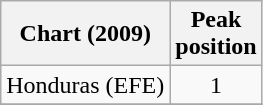<table class="wikitable sortable plainrowheaders" style="text-align:center">
<tr>
<th>Chart (2009)</th>
<th>Peak<br>position</th>
</tr>
<tr>
<td>Honduras (EFE)</td>
<td style="text-align:center;">1</td>
</tr>
<tr>
</tr>
<tr>
</tr>
<tr>
</tr>
<tr>
</tr>
<tr>
</tr>
</table>
